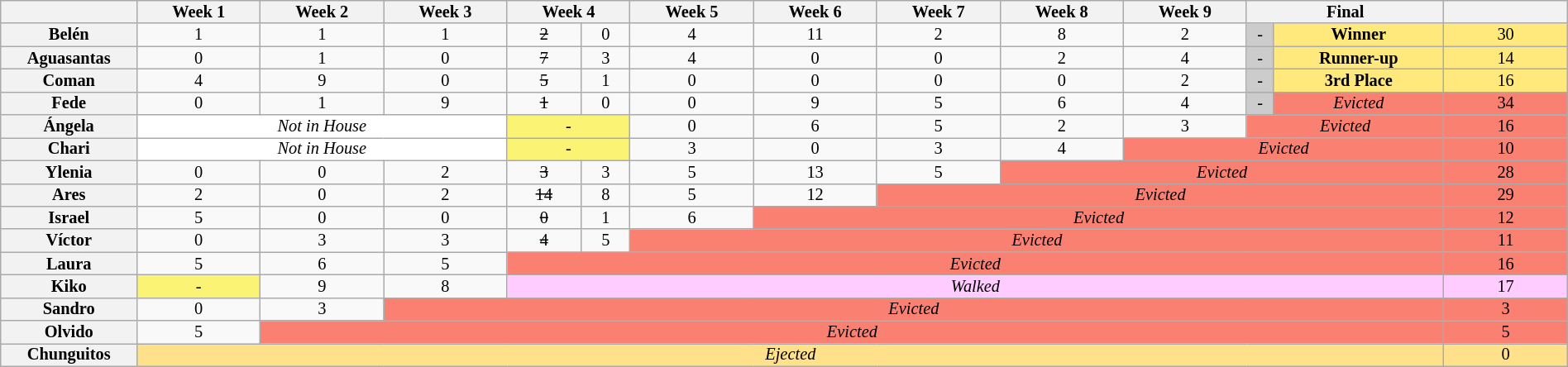<table class="wikitable" style="width:100%; text-align:center; font-size:85%; line-height:12px;">
<tr>
<th style="width: 5%;"></th>
<th style="width: 5%;">Week 1</th>
<th style="width: 5%;">Week 2</th>
<th style="width: 5%;">Week 3</th>
<th style="width: 5%;" colspan=2>Week 4</th>
<th style="width: 5%;">Week 5</th>
<th style="width: 5%;">Week 6</th>
<th style="width: 5%;">Week 7</th>
<th style="width: 5%;">Week 8</th>
<th style="width: 5%;">Week 9</th>
<th colspan="2" style="width: 8%;">Final</th>
<th style="width: 5%;"></th>
</tr>
<tr>
<th>Belén</th>
<td>1</td>
<td>1</td>
<td>1</td>
<td><s>2</s></td>
<td>0</td>
<td>4</td>
<td>11</td>
<td>2</td>
<td>8</td>
<td>2</td>
<td style="background:#CCCCCC;">-</td>
<td style="background:#FFE87C;"><strong>Winner</strong></td>
<td style="background:#FFE87C;">30</td>
</tr>
<tr>
<th>Aguasantas</th>
<td>0</td>
<td>1</td>
<td>0</td>
<td><s>7</s></td>
<td>3</td>
<td>4</td>
<td>0</td>
<td>0</td>
<td>2</td>
<td>4</td>
<td style="background:#CCCCCC;">-</td>
<td style="background:#FFE87C;"><strong>Runner-up</strong></td>
<td style="background:#FFE87C;">14</td>
</tr>
<tr>
<th>Coman</th>
<td>4</td>
<td>9</td>
<td>0</td>
<td><s>5</s></td>
<td>1</td>
<td>0</td>
<td>0</td>
<td>0</td>
<td>0</td>
<td>2</td>
<td style="background:#CCCCCC;">-</td>
<td style="background:#FFE87C;"><strong>3rd Place</strong></td>
<td style="background:#FFE87C;">16</td>
</tr>
<tr>
<th>Fede</th>
<td>0</td>
<td>1</td>
<td>9</td>
<td><s>1</s></td>
<td>0</td>
<td>0</td>
<td>9</td>
<td>5</td>
<td>6</td>
<td>4</td>
<td style="background:#CCCCCC;">-</td>
<td style="background:salmon; text-align: center;"><em>Evicted</em></td>
<td style="background:salmon;">34</td>
</tr>
<tr>
<th>Ángela</th>
<td style="background:white;" colspan=3><em>Not in House</em></td>
<td colspan="2" style="background:#FBF373;">-</td>
<td>0</td>
<td>6</td>
<td>5</td>
<td>2</td>
<td>3</td>
<td colspan="2" style="background:salmon; text-align: center;"><em>Evicted</em></td>
<td style="background:salmon;">16</td>
</tr>
<tr>
<th>Chari</th>
<td style="background:white;" colspan=3><em>Not in House</em></td>
<td colspan="2" style="background:#FBF373;">-</td>
<td>3</td>
<td>0</td>
<td>3</td>
<td>4</td>
<td colspan="3" style="background:salmon; text-align: center;"><em>Evicted</em></td>
<td style="background:salmon;">10</td>
</tr>
<tr>
<th>Ylenia</th>
<td>0</td>
<td>0</td>
<td>2</td>
<td><s>3</s></td>
<td>3</td>
<td>5</td>
<td>13</td>
<td>5</td>
<td colspan="4" style="background:salmon; text-align: center;"><em>Evicted</em></td>
<td style="background:salmon;">28</td>
</tr>
<tr>
<th>Ares</th>
<td>2</td>
<td>0</td>
<td>2</td>
<td><s>14</s></td>
<td>8</td>
<td>5</td>
<td>12</td>
<td colspan="5" style="background:salmon; text-align: center;"><em>Evicted</em></td>
<td style="background:salmon;">29</td>
</tr>
<tr>
<th>Israel</th>
<td>5</td>
<td>0</td>
<td>0</td>
<td><s>0</s></td>
<td>1</td>
<td>6</td>
<td colspan="6" style="background:salmon; text-align: center;"><em>Evicted</em></td>
<td style="background:salmon;">12</td>
</tr>
<tr>
<th>Víctor</th>
<td>0</td>
<td>3</td>
<td>3</td>
<td><s>4</s></td>
<td>5</td>
<td colspan="7" style="background:salmon; text-align: center;"><em>Evicted</em></td>
<td style="background:salmon;">11</td>
</tr>
<tr>
<th>Laura</th>
<td>5</td>
<td>6</td>
<td>5</td>
<td colspan="9" style="background:salmon; text-align: center;"><em>Evicted</em></td>
<td style="background:salmon;">16</td>
</tr>
<tr>
<th>Kiko</th>
<td style="background:#FBF373;">-</td>
<td>9</td>
<td>8</td>
<td colspan="9" style="background:#ffccff;"><em>Walked</em></td>
<td style="background:#ffccff;">17</td>
</tr>
<tr>
<th>Sandro</th>
<td>0</td>
<td>3</td>
<td colspan="10" style="background:salmon; text-align: center;"><em>Evicted</em></td>
<td style="background:salmon;">3</td>
</tr>
<tr>
<th>Olvido</th>
<td>5</td>
<td colspan="11" style="background:salmon; text-align: center;"><em>Evicted</em></td>
<td style="background:salmon;">5</td>
</tr>
<tr>
<th>Chunguitos</th>
<td colspan="12" style="background:#FFE08B"><em>Ejected</em></td>
<td style="background:#FFE08B">0</td>
</tr>
</table>
